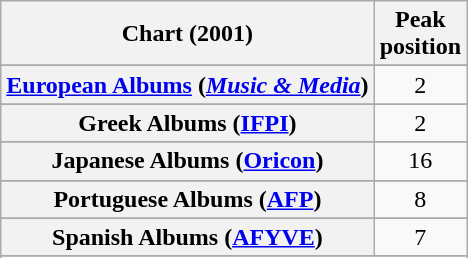<table class="wikitable sortable plainrowheaders" style="text-align:center">
<tr>
<th scope="col">Chart (2001)</th>
<th scope="col">Peak<br>position</th>
</tr>
<tr>
</tr>
<tr>
</tr>
<tr>
</tr>
<tr>
</tr>
<tr>
</tr>
<tr>
</tr>
<tr>
</tr>
<tr>
<th scope="row"><a href='#'>European Albums</a> (<em><a href='#'>Music & Media</a></em>)</th>
<td>2</td>
</tr>
<tr>
</tr>
<tr>
</tr>
<tr>
</tr>
<tr>
<th scope="row">Greek Albums (<a href='#'>IFPI</a>)</th>
<td>2</td>
</tr>
<tr>
</tr>
<tr>
</tr>
<tr>
<th scope="row">Japanese Albums (<a href='#'>Oricon</a>)</th>
<td>16</td>
</tr>
<tr>
</tr>
<tr>
</tr>
<tr>
</tr>
<tr>
<th scope="row">Portuguese Albums (<a href='#'>AFP</a>)</th>
<td>8</td>
</tr>
<tr>
</tr>
<tr>
<th scope="row">Spanish Albums (<a href='#'>AFYVE</a>)</th>
<td>7</td>
</tr>
<tr>
</tr>
<tr>
</tr>
<tr>
</tr>
<tr>
</tr>
<tr>
</tr>
<tr>
</tr>
</table>
